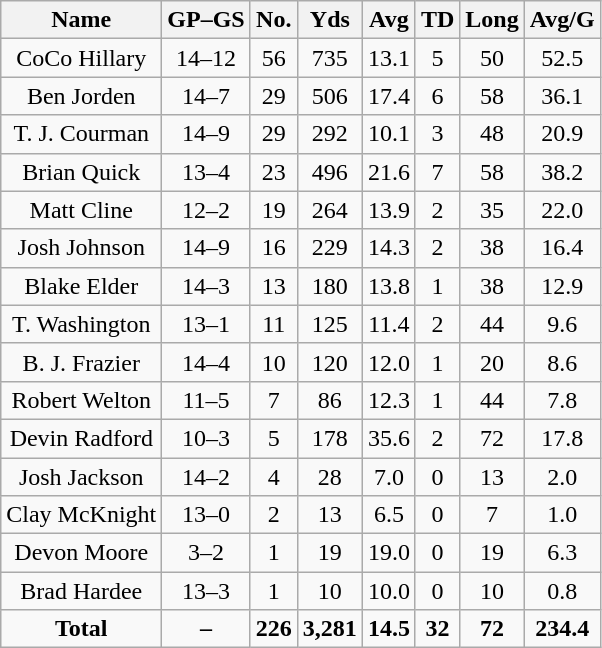<table class="wikitable" style="white-space:nowrap;text-align:center;">
<tr>
<th>Name</th>
<th>GP–GS</th>
<th>No.</th>
<th>Yds</th>
<th>Avg</th>
<th>TD</th>
<th>Long</th>
<th>Avg/G</th>
</tr>
<tr>
<td>CoCo Hillary</td>
<td>14–12</td>
<td>56</td>
<td>735</td>
<td>13.1</td>
<td>5</td>
<td>50</td>
<td>52.5</td>
</tr>
<tr>
<td>Ben Jorden</td>
<td>14–7</td>
<td>29</td>
<td>506</td>
<td>17.4</td>
<td>6</td>
<td>58</td>
<td>36.1</td>
</tr>
<tr>
<td>T. J. Courman</td>
<td>14–9</td>
<td>29</td>
<td>292</td>
<td>10.1</td>
<td>3</td>
<td>48</td>
<td>20.9</td>
</tr>
<tr>
<td>Brian Quick</td>
<td>13–4</td>
<td>23</td>
<td>496</td>
<td>21.6</td>
<td>7</td>
<td>58</td>
<td>38.2</td>
</tr>
<tr>
<td>Matt Cline</td>
<td>12–2</td>
<td>19</td>
<td>264</td>
<td>13.9</td>
<td>2</td>
<td>35</td>
<td>22.0</td>
</tr>
<tr>
<td>Josh Johnson</td>
<td>14–9</td>
<td>16</td>
<td>229</td>
<td>14.3</td>
<td>2</td>
<td>38</td>
<td>16.4</td>
</tr>
<tr>
<td>Blake Elder</td>
<td>14–3</td>
<td>13</td>
<td>180</td>
<td>13.8</td>
<td>1</td>
<td>38</td>
<td>12.9</td>
</tr>
<tr>
<td>T. Washington</td>
<td>13–1</td>
<td>11</td>
<td>125</td>
<td>11.4</td>
<td>2</td>
<td>44</td>
<td>9.6</td>
</tr>
<tr>
<td>B. J. Frazier</td>
<td>14–4</td>
<td>10</td>
<td>120</td>
<td>12.0</td>
<td>1</td>
<td>20</td>
<td>8.6</td>
</tr>
<tr>
<td>Robert Welton</td>
<td>11–5</td>
<td>7</td>
<td>86</td>
<td>12.3</td>
<td>1</td>
<td>44</td>
<td>7.8</td>
</tr>
<tr>
<td>Devin Radford</td>
<td>10–3</td>
<td>5</td>
<td>178</td>
<td>35.6</td>
<td>2</td>
<td>72</td>
<td>17.8</td>
</tr>
<tr>
<td>Josh Jackson</td>
<td>14–2</td>
<td>4</td>
<td>28</td>
<td>7.0</td>
<td>0</td>
<td>13</td>
<td>2.0</td>
</tr>
<tr>
<td>Clay McKnight</td>
<td>13–0</td>
<td>2</td>
<td>13</td>
<td>6.5</td>
<td>0</td>
<td>7</td>
<td>1.0</td>
</tr>
<tr>
<td>Devon Moore</td>
<td>3–2</td>
<td>1</td>
<td>19</td>
<td>19.0</td>
<td>0</td>
<td>19</td>
<td>6.3</td>
</tr>
<tr>
<td>Brad Hardee</td>
<td>13–3</td>
<td>1</td>
<td>10</td>
<td>10.0</td>
<td>0</td>
<td>10</td>
<td>0.8</td>
</tr>
<tr>
<td><strong>Total</strong></td>
<td><strong>–</strong></td>
<td><strong>226</strong></td>
<td><strong>3,281</strong></td>
<td><strong>14.5</strong></td>
<td><strong>32</strong></td>
<td><strong>72</strong></td>
<td><strong>234.4</strong></td>
</tr>
</table>
